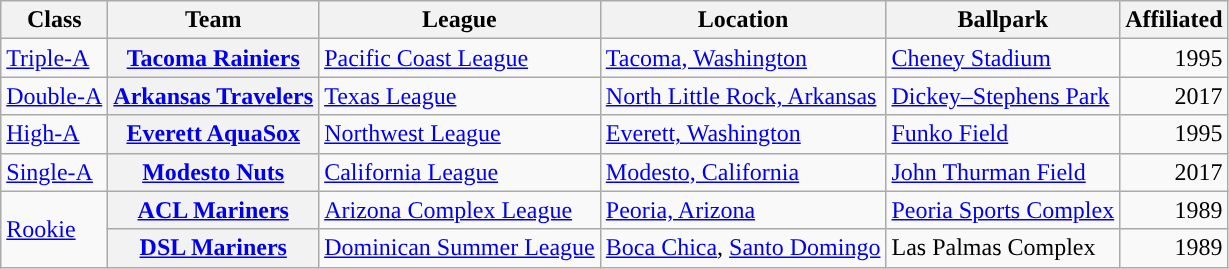<table class="wikitable plainrowheaders sortable">
<tr>
<th scope="col">Class</th>
<th scope="col">Team</th>
<th scope="col">League</th>
<th scope="col">Location</th>
<th scope="col">Ballpark</th>
<th scope="col">Affiliated</th>
</tr>
<tr>
<td><a href='#'>Triple-A</a></td>
<th scope="row"><a href='#'>Tacoma Rainiers</a></th>
<td><a href='#'>Pacific Coast League</a></td>
<td><a href='#'>Tacoma, Washington</a></td>
<td><a href='#'>Cheney Stadium</a></td>
<td align="right">1995</td>
</tr>
<tr>
<td><a href='#'>Double-A</a></td>
<th scope="row"><a href='#'>Arkansas Travelers</a></th>
<td><a href='#'>Texas League</a></td>
<td><a href='#'>North Little Rock, Arkansas</a></td>
<td><a href='#'>Dickey–Stephens Park</a></td>
<td align="right">2017</td>
</tr>
<tr>
<td><a href='#'>High-A</a></td>
<th scope="row"><a href='#'>Everett AquaSox</a></th>
<td><a href='#'>Northwest League</a></td>
<td><a href='#'>Everett, Washington</a></td>
<td><a href='#'>Funko Field</a></td>
<td align="right">1995</td>
</tr>
<tr>
<td><a href='#'>Single-A</a></td>
<th scope="row"><a href='#'>Modesto Nuts</a></th>
<td><a href='#'>California League</a></td>
<td><a href='#'>Modesto, California</a></td>
<td><a href='#'>John Thurman Field</a></td>
<td align="right">2017</td>
</tr>
<tr>
<td rowspan=2><a href='#'>Rookie</a></td>
<th scope="row"><a href='#'>ACL Mariners</a></th>
<td><a href='#'>Arizona Complex League</a></td>
<td><a href='#'>Peoria, Arizona</a></td>
<td><a href='#'>Peoria Sports Complex</a></td>
<td align="right">1989</td>
</tr>
<tr>
<th scope="row"><a href='#'>DSL Mariners</a></th>
<td><a href='#'>Dominican Summer League</a></td>
<td><a href='#'>Boca Chica</a>, <a href='#'>Santo Domingo</a></td>
<td>Las Palmas Complex</td>
<td align="right">1989</td>
</tr>
</table>
